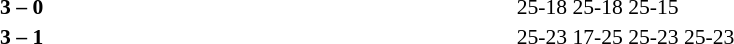<table width=100% cellspacing=1>
<tr>
<th width=20%></th>
<th width=12%></th>
<th width=20%></th>
<th width=33%></th>
<td></td>
</tr>
<tr style=font-size:90%>
<td align=right><strong></strong></td>
<td align=center><strong>3 – 0</strong></td>
<td></td>
<td>25-18 25-18 25-15</td>
<td></td>
</tr>
<tr style=font-size:90%>
<td align=right><strong></strong></td>
<td align=center><strong>3 – 1</strong></td>
<td></td>
<td>25-23 17-25 25-23 25-23</td>
</tr>
</table>
